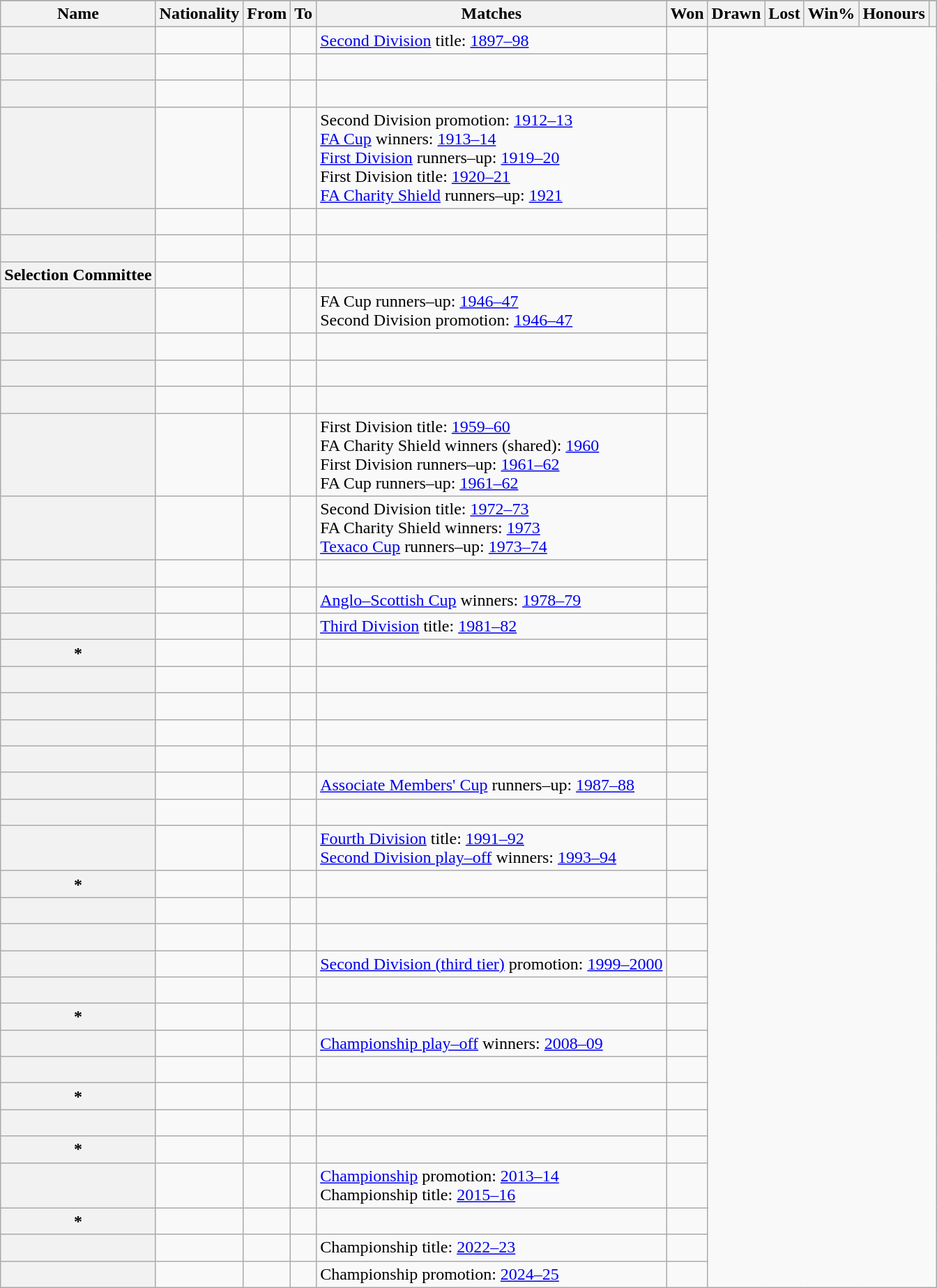<table class="wikitable sortable plainrowheaders">
<tr>
</tr>
<tr>
<th scope=col>Name</th>
<th scope=col>Nationality</th>
<th scope=col>From</th>
<th scope=col>To</th>
<th scope=col>Matches</th>
<th scope=col>Won</th>
<th scope=col>Drawn</th>
<th scope=col>Lost</th>
<th scope=col>Win%</th>
<th scope=col>Honours</th>
<th scope=col class=unsortable></th>
</tr>
<tr>
<th scope=row></th>
<td></td>
<td></td>
<td><br></td>
<td><a href='#'>Second Division</a> title: <a href='#'>1897–98</a></td>
<td></td>
</tr>
<tr>
<th scope=row></th>
<td></td>
<td></td>
<td><br></td>
<td></td>
<td></td>
</tr>
<tr>
<th scope=row></th>
<td></td>
<td></td>
<td><br></td>
<td></td>
<td></td>
</tr>
<tr>
<th scope=row></th>
<td></td>
<td></td>
<td><br></td>
<td>Second Division promotion: <a href='#'>1912–13</a><br><a href='#'>FA Cup</a> winners: <a href='#'>1913–14</a><br><a href='#'>First Division</a> runners–up: <a href='#'>1919–20</a><br>First Division title: <a href='#'>1920–21</a><br><a href='#'>FA Charity Shield</a> runners–up: <a href='#'>1921</a></td>
<td></td>
</tr>
<tr>
<th scope=row></th>
<td></td>
<td></td>
<td><br></td>
<td></td>
<td></td>
</tr>
<tr>
<th scope=row></th>
<td></td>
<td></td>
<td><br></td>
<td></td>
<td></td>
</tr>
<tr>
<th scope=row>Selection Committee</th>
<td></td>
<td></td>
<td><br></td>
<td></td>
<td></td>
</tr>
<tr>
<th scope=row></th>
<td></td>
<td></td>
<td><br></td>
<td>FA Cup runners–up: <a href='#'>1946–47</a><br>Second Division promotion: <a href='#'>1946–47</a></td>
<td></td>
</tr>
<tr>
<th scope=row></th>
<td></td>
<td></td>
<td><br></td>
<td></td>
<td></td>
</tr>
<tr>
<th scope=row></th>
<td></td>
<td></td>
<td><br></td>
<td></td>
<td></td>
</tr>
<tr>
<th scope=row></th>
<td></td>
<td></td>
<td><br></td>
<td></td>
<td></td>
</tr>
<tr>
<th scope=row></th>
<td></td>
<td></td>
<td><br></td>
<td>First Division title: <a href='#'>1959–60</a><br>FA Charity Shield winners (shared): <a href='#'>1960</a><br>First Division runners–up: <a href='#'>1961–62</a><br>FA Cup runners–up: <a href='#'>1961–62</a></td>
<td></td>
</tr>
<tr>
<th scope=row></th>
<td></td>
<td></td>
<td><br></td>
<td>Second Division title: <a href='#'>1972–73</a><br>FA Charity Shield winners: <a href='#'>1973</a><br><a href='#'>Texaco Cup</a> runners–up: <a href='#'>1973–74</a></td>
<td></td>
</tr>
<tr>
<th scope=row></th>
<td></td>
<td></td>
<td><br></td>
<td></td>
<td></td>
</tr>
<tr>
<th scope=row></th>
<td></td>
<td></td>
<td><br></td>
<td><a href='#'>Anglo–Scottish Cup</a> winners: <a href='#'>1978–79</a></td>
<td></td>
</tr>
<tr>
<th scope=row></th>
<td></td>
<td></td>
<td><br></td>
<td><a href='#'>Third Division</a> title: <a href='#'>1981–82</a></td>
<td></td>
</tr>
<tr>
<th scope=row><em></em>*</th>
<td></td>
<td></td>
<td><br></td>
<td></td>
<td></td>
</tr>
<tr>
<th scope=row></th>
<td></td>
<td></td>
<td><br></td>
<td></td>
<td></td>
</tr>
<tr>
<th scope=row></th>
<td></td>
<td></td>
<td><br></td>
<td></td>
<td></td>
</tr>
<tr>
<th scope=row></th>
<td></td>
<td></td>
<td><br></td>
<td></td>
<td></td>
</tr>
<tr>
<th scope=row></th>
<td></td>
<td></td>
<td><br></td>
<td></td>
<td></td>
</tr>
<tr>
<th scope=row></th>
<td></td>
<td></td>
<td><br></td>
<td><a href='#'>Associate Members' Cup</a> runners–up: <a href='#'>1987–88</a></td>
<td></td>
</tr>
<tr>
<th scope=row></th>
<td></td>
<td></td>
<td><br></td>
<td></td>
<td></td>
</tr>
<tr>
<th scope=row></th>
<td></td>
<td></td>
<td><br></td>
<td><a href='#'>Fourth Division</a> title: <a href='#'>1991–92</a><br><a href='#'>Second Division play–off</a> winners: <a href='#'>1993–94</a></td>
<td></td>
</tr>
<tr>
<th scope=row><em></em>*</th>
<td></td>
<td></td>
<td><br></td>
<td></td>
<td></td>
</tr>
<tr>
<th scope=row> </th>
<td></td>
<td></td>
<td><br></td>
<td></td>
<td></td>
</tr>
<tr>
<th scope=row> </th>
<td></td>
<td></td>
<td><br></td>
<td></td>
<td></td>
</tr>
<tr>
<th scope=row></th>
<td></td>
<td></td>
<td><br></td>
<td><a href='#'>Second Division (third tier)</a> promotion: <a href='#'>1999–2000</a></td>
<td></td>
</tr>
<tr>
<th scope=row></th>
<td></td>
<td></td>
<td><br></td>
<td></td>
<td></td>
</tr>
<tr>
<th scope=row><em></em>*</th>
<td></td>
<td></td>
<td><br></td>
<td></td>
<td></td>
</tr>
<tr>
<th scope=row></th>
<td></td>
<td></td>
<td><br></td>
<td><a href='#'>Championship play–off</a> winners: <a href='#'>2008–09</a></td>
<td></td>
</tr>
<tr>
<th scope=row></th>
<td></td>
<td></td>
<td><br></td>
<td></td>
<td></td>
</tr>
<tr>
<th scope=row><em></em>*</th>
<td></td>
<td></td>
<td><br></td>
<td></td>
<td></td>
</tr>
<tr>
<th scope=row></th>
<td></td>
<td></td>
<td><br></td>
<td></td>
<td></td>
</tr>
<tr>
<th scope=row><em></em>*</th>
<td></td>
<td></td>
<td><br></td>
<td></td>
<td></td>
</tr>
<tr>
<th scope=row></th>
<td></td>
<td></td>
<td><br></td>
<td><a href='#'>Championship</a> promotion: <a href='#'>2013–14</a><br>Championship title: <a href='#'>2015–16</a></td>
<td></td>
</tr>
<tr>
<th scope=row><em></em>*</th>
<td></td>
<td></td>
<td><br></td>
<td></td>
<td></td>
</tr>
<tr>
<th scope=row></th>
<td></td>
<td></td>
<td><br></td>
<td>Championship title: <a href='#'>2022–23</a></td>
<td></td>
</tr>
<tr>
<th scope=row></th>
<td></td>
<td></td>
<td><br></td>
<td>Championship promotion: <a href='#'>2024–25</a></td>
<td></td>
</tr>
</table>
